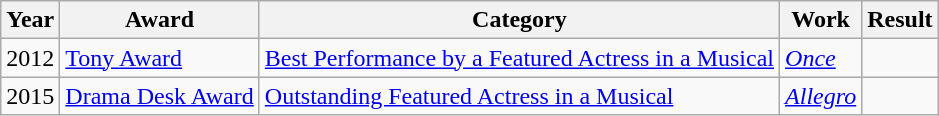<table class="wikitable sortable">
<tr>
<th>Year</th>
<th>Award</th>
<th>Category</th>
<th>Work</th>
<th>Result</th>
</tr>
<tr>
<td>2012</td>
<td><a href='#'>Tony Award</a></td>
<td><a href='#'>Best Performance by a Featured Actress in a Musical</a></td>
<td><em><a href='#'>Once</a></em></td>
<td></td>
</tr>
<tr>
<td>2015</td>
<td><a href='#'>Drama Desk Award</a></td>
<td><a href='#'>Outstanding Featured Actress in a Musical</a></td>
<td><em><a href='#'>Allegro</a></em></td>
<td></td>
</tr>
</table>
